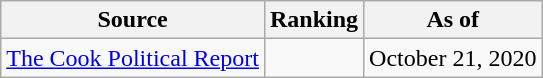<table class="wikitable" style="text-align:center">
<tr>
<th>Source</th>
<th>Ranking</th>
<th>As of</th>
</tr>
<tr>
<td align=left><a href='#'>The Cook Political Report</a></td>
<td></td>
<td>October 21, 2020</td>
</tr>
</table>
